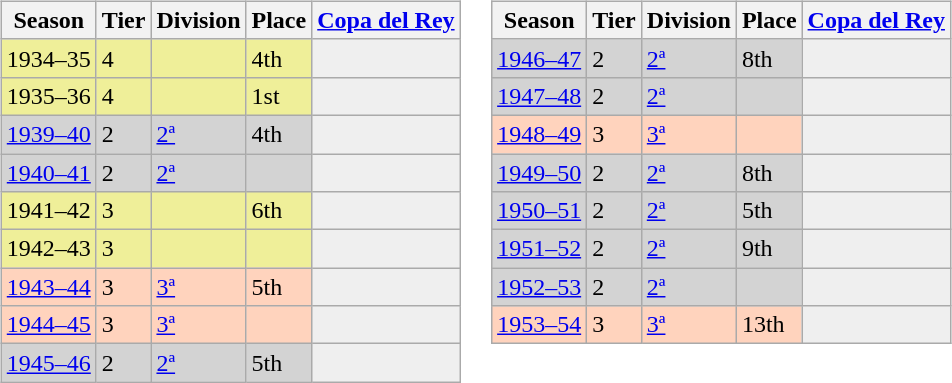<table>
<tr>
<td valign="top" width=0%><br><table class="wikitable">
<tr style="background:#f0f6fa;">
<th>Season</th>
<th>Tier</th>
<th>Division</th>
<th>Place</th>
<th><a href='#'>Copa del Rey</a></th>
</tr>
<tr>
<td style="background:#EFEF99;">1934–35</td>
<td style="background:#EFEF99;">4</td>
<td style="background:#EFEF99;"></td>
<td style="background:#EFEF99;">4th</td>
<th style="background:#efefef;"></th>
</tr>
<tr>
<td style="background:#EFEF99;">1935–36</td>
<td style="background:#EFEF99;">4</td>
<td style="background:#EFEF99;"></td>
<td style="background:#EFEF99;">1st</td>
<th style="background:#efefef;"></th>
</tr>
<tr>
<td style="background:#D3D3D3;"><a href='#'>1939–40</a></td>
<td style="background:#D3D3D3;">2</td>
<td style="background:#D3D3D3;"><a href='#'>2ª</a></td>
<td style="background:#D3D3D3;">4th</td>
<th style="background:#efefef;"></th>
</tr>
<tr>
<td style="background:#D3D3D3;"><a href='#'>1940–41</a></td>
<td style="background:#D3D3D3;">2</td>
<td style="background:#D3D3D3;"><a href='#'>2ª</a></td>
<td style="background:#D3D3D3;"></td>
<th style="background:#efefef;"></th>
</tr>
<tr>
<td style="background:#EFEF99;">1941–42</td>
<td style="background:#EFEF99;">3</td>
<td style="background:#EFEF99;"></td>
<td style="background:#EFEF99;">6th</td>
<td style="background:#efefef;"></td>
</tr>
<tr>
<td style="background:#EFEF99;">1942–43</td>
<td style="background:#EFEF99;">3</td>
<td style="background:#EFEF99;"></td>
<td style="background:#EFEF99;"></td>
<td style="background:#efefef;"></td>
</tr>
<tr>
<td style="background:#FFD3BD;"><a href='#'>1943–44</a></td>
<td style="background:#FFD3BD;">3</td>
<td style="background:#FFD3BD;"><a href='#'>3ª</a></td>
<td style="background:#FFD3BD;">5th</td>
<th style="background:#efefef;"></th>
</tr>
<tr>
<td style="background:#FFD3BD;"><a href='#'>1944–45</a></td>
<td style="background:#FFD3BD;">3</td>
<td style="background:#FFD3BD;"><a href='#'>3ª</a></td>
<td style="background:#FFD3BD;"></td>
<th style="background:#efefef;"></th>
</tr>
<tr>
<td style="background:#D3D3D3;"><a href='#'>1945–46</a></td>
<td style="background:#D3D3D3;">2</td>
<td style="background:#D3D3D3;"><a href='#'>2ª</a></td>
<td style="background:#D3D3D3;">5th</td>
<th style="background:#efefef;"></th>
</tr>
</table>
</td>
<td valign="top" width=0%><br><table class="wikitable">
<tr style="background:#f0f6fa;">
<th>Season</th>
<th>Tier</th>
<th>Division</th>
<th>Place</th>
<th><a href='#'>Copa del Rey</a></th>
</tr>
<tr>
<td style="background:#D3D3D3;"><a href='#'>1946–47</a></td>
<td style="background:#D3D3D3;">2</td>
<td style="background:#D3D3D3;"><a href='#'>2ª</a></td>
<td style="background:#D3D3D3;">8th</td>
<th style="background:#efefef;"></th>
</tr>
<tr>
<td style="background:#D3D3D3;"><a href='#'>1947–48</a></td>
<td style="background:#D3D3D3;">2</td>
<td style="background:#D3D3D3;"><a href='#'>2ª</a></td>
<td style="background:#D3D3D3;"></td>
<th style="background:#efefef;"></th>
</tr>
<tr>
<td style="background:#FFD3BD;"><a href='#'>1948–49</a></td>
<td style="background:#FFD3BD;">3</td>
<td style="background:#FFD3BD;"><a href='#'>3ª</a></td>
<td style="background:#FFD3BD;"></td>
<th style="background:#efefef;"></th>
</tr>
<tr>
<td style="background:#D3D3D3;"><a href='#'>1949–50</a></td>
<td style="background:#D3D3D3;">2</td>
<td style="background:#D3D3D3;"><a href='#'>2ª</a></td>
<td style="background:#D3D3D3;">8th</td>
<th style="background:#efefef;"></th>
</tr>
<tr>
<td style="background:#D3D3D3;"><a href='#'>1950–51</a></td>
<td style="background:#D3D3D3;">2</td>
<td style="background:#D3D3D3;"><a href='#'>2ª</a></td>
<td style="background:#D3D3D3;">5th</td>
<th style="background:#efefef;"></th>
</tr>
<tr>
<td style="background:#D3D3D3;"><a href='#'>1951–52</a></td>
<td style="background:#D3D3D3;">2</td>
<td style="background:#D3D3D3;"><a href='#'>2ª</a></td>
<td style="background:#D3D3D3;">9th</td>
<th style="background:#efefef;"></th>
</tr>
<tr>
<td style="background:#D3D3D3;"><a href='#'>1952–53</a></td>
<td style="background:#D3D3D3;">2</td>
<td style="background:#D3D3D3;"><a href='#'>2ª</a></td>
<td style="background:#D3D3D3;"></td>
<th style="background:#efefef;"></th>
</tr>
<tr>
<td style="background:#FFD3BD;"><a href='#'>1953–54</a></td>
<td style="background:#FFD3BD;">3</td>
<td style="background:#FFD3BD;"><a href='#'>3ª</a></td>
<td style="background:#FFD3BD;">13th</td>
<th style="background:#efefef;"></th>
</tr>
</table>
</td>
</tr>
</table>
